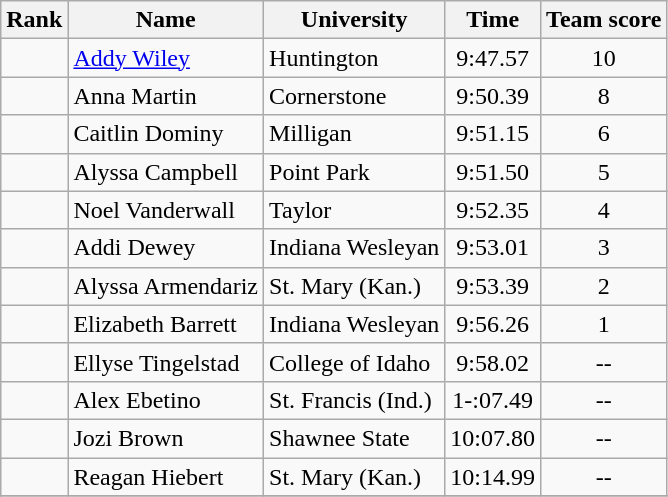<table class="wikitable sortable" style="text-align:center">
<tr>
<th>Rank</th>
<th>Name</th>
<th>University</th>
<th>Time</th>
<th>Team score</th>
</tr>
<tr>
<td></td>
<td align=left><a href='#'>Addy Wiley</a></td>
<td align="left">Huntington</td>
<td>9:47.57</td>
<td>10</td>
</tr>
<tr>
<td></td>
<td align=left>Anna Martin</td>
<td align="left">Cornerstone</td>
<td>9:50.39</td>
<td>8</td>
</tr>
<tr>
<td></td>
<td align=left>Caitlin Dominy</td>
<td align="left">Milligan</td>
<td>9:51.15</td>
<td>6</td>
</tr>
<tr>
<td></td>
<td align=left>Alyssa Campbell</td>
<td align="left">Point Park</td>
<td>9:51.50</td>
<td>5</td>
</tr>
<tr>
<td></td>
<td align=left>Noel Vanderwall</td>
<td align="left">Taylor</td>
<td>9:52.35</td>
<td>4</td>
</tr>
<tr>
<td></td>
<td align=left>Addi Dewey</td>
<td align="left">Indiana Wesleyan</td>
<td>9:53.01</td>
<td>3</td>
</tr>
<tr>
<td></td>
<td align=left>Alyssa Armendariz</td>
<td align="left">St. Mary (Kan.)</td>
<td>9:53.39</td>
<td>2</td>
</tr>
<tr>
<td></td>
<td align=left>Elizabeth Barrett</td>
<td align="left">Indiana Wesleyan</td>
<td>9:56.26</td>
<td>1</td>
</tr>
<tr>
<td></td>
<td align=left>Ellyse Tingelstad</td>
<td align="left">College of Idaho</td>
<td>9:58.02</td>
<td>--</td>
</tr>
<tr>
<td></td>
<td align=left>Alex Ebetino</td>
<td align="left">St. Francis (Ind.)</td>
<td>1-:07.49</td>
<td>--</td>
</tr>
<tr>
<td></td>
<td align=left>Jozi Brown</td>
<td align="left">Shawnee State</td>
<td>10:07.80</td>
<td>--</td>
</tr>
<tr>
<td></td>
<td align=left>Reagan Hiebert</td>
<td align="left">St. Mary (Kan.)</td>
<td>10:14.99</td>
<td>--</td>
</tr>
<tr>
</tr>
</table>
